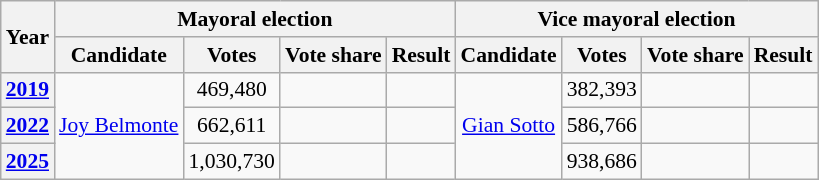<table class="wikitable" style="text-align:center; font-size:90%">
<tr>
<th rowspan="2">Year</th>
<th colspan="4">Mayoral election</th>
<th colspan="4">Vice mayoral election</th>
</tr>
<tr>
<th>Candidate</th>
<th>Votes</th>
<th>Vote share</th>
<th>Result</th>
<th>Candidate</th>
<th>Votes</th>
<th>Vote share</th>
<th>Result</th>
</tr>
<tr>
<th><a href='#'>2019</a></th>
<td rowspan="3"><a href='#'>Joy Belmonte</a></td>
<td>469,480</td>
<td></td>
<td></td>
<td rowspan="3"><a href='#'>Gian Sotto</a></td>
<td>382,393</td>
<td></td>
<td></td>
</tr>
<tr>
<th><a href='#'>2022</a></th>
<td>662,611</td>
<td></td>
<td></td>
<td>586,766</td>
<td></td>
<td></td>
</tr>
<tr>
<th><a href='#'>2025</a></th>
<td>1,030,730</td>
<td></td>
<td></td>
<td>938,686</td>
<td></td>
<td></td>
</tr>
</table>
